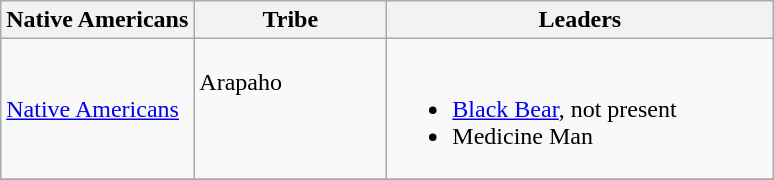<table class="wikitable">
<tr>
<th width=25%>Native Americans</th>
<th width=25%>Tribe</th>
<th>Leaders</th>
</tr>
<tr>
<td rowspan=1><br><a href='#'>Native Americans</a><br>    </td>
<td>Arapaho<br><br>  </td>
<td><br><ul><li><a href='#'>Black Bear</a>, not present</li><li>Medicine Man</li></ul></td>
</tr>
<tr>
</tr>
</table>
